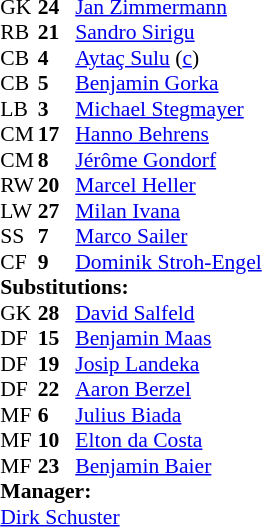<table style="font-size: 90%" cellspacing="0" cellpadding="0" align="center">
<tr>
<th width=25></th>
<th width=25></th>
</tr>
<tr>
<td>GK</td>
<td><strong>24</strong></td>
<td> <a href='#'>Jan Zimmermann</a></td>
</tr>
<tr>
<td>RB</td>
<td><strong>21</strong></td>
<td> <a href='#'>Sandro Sirigu</a></td>
<td></td>
<td></td>
</tr>
<tr>
<td>CB</td>
<td><strong>4</strong></td>
<td> <a href='#'>Aytaç Sulu</a> (<a href='#'>c</a>)</td>
</tr>
<tr>
<td>CB</td>
<td><strong>5</strong></td>
<td> <a href='#'>Benjamin Gorka</a></td>
</tr>
<tr>
<td>LB</td>
<td><strong>3</strong></td>
<td> <a href='#'>Michael Stegmayer</a></td>
</tr>
<tr>
<td>CM</td>
<td><strong>17</strong></td>
<td> <a href='#'>Hanno Behrens</a></td>
</tr>
<tr>
<td>CM</td>
<td><strong>8</strong></td>
<td> <a href='#'>Jérôme Gondorf</a></td>
<td></td>
<td></td>
</tr>
<tr>
<td>RW</td>
<td><strong>20</strong></td>
<td> <a href='#'>Marcel Heller</a></td>
<td></td>
</tr>
<tr>
<td>LW</td>
<td><strong>27</strong></td>
<td> <a href='#'>Milan Ivana</a></td>
<td></td>
<td></td>
</tr>
<tr>
<td>SS</td>
<td><strong>7</strong></td>
<td> <a href='#'>Marco Sailer</a></td>
<td></td>
</tr>
<tr>
<td>CF</td>
<td><strong>9</strong></td>
<td> <a href='#'>Dominik Stroh-Engel</a></td>
<td></td>
</tr>
<tr>
<td colspan=3><strong>Substitutions:</strong></td>
</tr>
<tr>
<td>GK</td>
<td><strong>28</strong></td>
<td> <a href='#'>David Salfeld</a></td>
</tr>
<tr>
<td>DF</td>
<td><strong>15</strong></td>
<td> <a href='#'>Benjamin Maas</a></td>
</tr>
<tr>
<td>DF</td>
<td><strong>19</strong></td>
<td> <a href='#'>Josip Landeka</a></td>
<td></td>
<td></td>
</tr>
<tr>
<td>DF</td>
<td><strong>22</strong></td>
<td> <a href='#'>Aaron Berzel</a></td>
<td></td>
<td></td>
</tr>
<tr>
<td>MF</td>
<td><strong>6</strong></td>
<td> <a href='#'>Julius Biada</a></td>
</tr>
<tr>
<td>MF</td>
<td><strong>10</strong></td>
<td> <a href='#'>Elton da Costa</a></td>
<td></td>
<td></td>
</tr>
<tr>
<td>MF</td>
<td><strong>23</strong></td>
<td> <a href='#'>Benjamin Baier</a></td>
</tr>
<tr>
<td colspan=3><strong>Manager:</strong></td>
</tr>
<tr>
<td colspan=3> <a href='#'>Dirk Schuster</a></td>
</tr>
</table>
